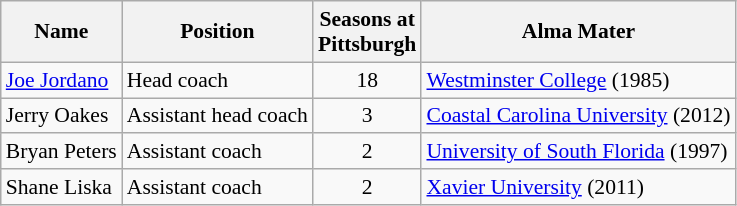<table class="wikitable" border="1" style="font-size:90%;">
<tr>
<th>Name</th>
<th>Position</th>
<th>Seasons at<br>Pittsburgh</th>
<th>Alma Mater</th>
</tr>
<tr>
<td><a href='#'>Joe Jordano</a></td>
<td>Head coach</td>
<td align=center>18</td>
<td><a href='#'>Westminster College</a> (1985)</td>
</tr>
<tr>
<td>Jerry Oakes</td>
<td>Assistant head coach</td>
<td align=center>3</td>
<td><a href='#'>Coastal Carolina University</a> (2012)</td>
</tr>
<tr>
<td>Bryan Peters</td>
<td>Assistant coach</td>
<td align=center>2</td>
<td><a href='#'>University of South Florida</a> (1997)</td>
</tr>
<tr>
<td>Shane Liska</td>
<td>Assistant coach</td>
<td align=center>2</td>
<td><a href='#'>Xavier University</a> (2011)</td>
</tr>
</table>
